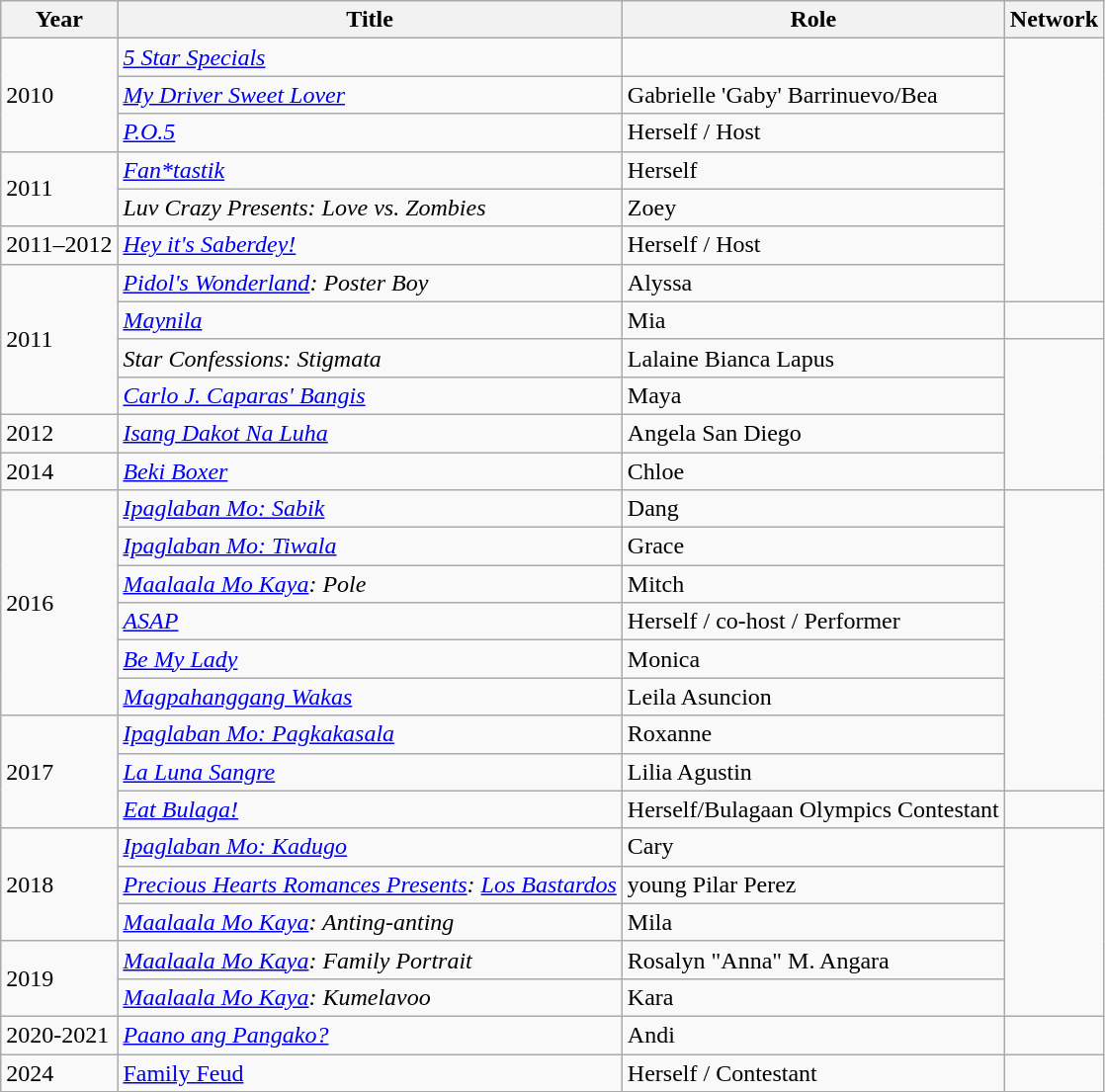<table class="wikitable">
<tr>
<th>Year</th>
<th>Title</th>
<th>Role</th>
<th>Network</th>
</tr>
<tr>
<td rowspan="3">2010</td>
<td><em><a href='#'>5 Star Specials</a></em></td>
<td></td>
<td rowspan="7"></td>
</tr>
<tr>
<td><em><a href='#'>My Driver Sweet Lover</a></em></td>
<td>Gabrielle 'Gaby' Barrinuevo/Bea</td>
</tr>
<tr>
<td><em><a href='#'>P.O.5</a></em></td>
<td>Herself / Host</td>
</tr>
<tr>
<td rowspan="2">2011</td>
<td><em><a href='#'>Fan*tastik</a></em></td>
<td>Herself</td>
</tr>
<tr>
<td><em>Luv Crazy Presents: Love vs. Zombies</em></td>
<td>Zoey</td>
</tr>
<tr>
<td>2011–2012</td>
<td><em><a href='#'>Hey it's Saberdey!</a></em></td>
<td>Herself / Host</td>
</tr>
<tr>
<td rowspan="4">2011</td>
<td><em><a href='#'>Pidol's Wonderland</a>: Poster Boy</em></td>
<td>Alyssa</td>
</tr>
<tr>
<td><em><a href='#'>Maynila</a></em></td>
<td>Mia</td>
<td></td>
</tr>
<tr>
<td><em>Star Confessions: Stigmata</em></td>
<td>Lalaine Bianca Lapus</td>
<td rowspan="4"></td>
</tr>
<tr>
<td><em><a href='#'>Carlo J. Caparas' Bangis</a></em></td>
<td>Maya</td>
</tr>
<tr>
<td>2012</td>
<td><em><a href='#'>Isang Dakot Na Luha</a></em></td>
<td>Angela San Diego</td>
</tr>
<tr>
<td>2014</td>
<td><em><a href='#'>Beki Boxer</a></em></td>
<td>Chloe</td>
</tr>
<tr>
<td rowspan="6">2016</td>
<td><em><a href='#'>Ipaglaban Mo: Sabik</a></em></td>
<td>Dang</td>
<td rowspan="8"></td>
</tr>
<tr>
<td><em><a href='#'>Ipaglaban Mo: Tiwala</a></em></td>
<td>Grace</td>
</tr>
<tr>
<td><em><a href='#'>Maalaala Mo Kaya</a>: Pole</em></td>
<td>Mitch</td>
</tr>
<tr>
<td><em><a href='#'>ASAP</a></em></td>
<td>Herself / co-host / Performer</td>
</tr>
<tr>
<td><em><a href='#'>Be My Lady</a></em></td>
<td>Monica</td>
</tr>
<tr>
<td><em><a href='#'>Magpahanggang Wakas</a></em></td>
<td>Leila Asuncion</td>
</tr>
<tr>
<td rowspan="3">2017</td>
<td><em><a href='#'>Ipaglaban Mo: Pagkakasala</a></em></td>
<td>Roxanne</td>
</tr>
<tr>
<td><em><a href='#'>La Luna Sangre</a></em></td>
<td>Lilia Agustin</td>
</tr>
<tr>
<td><em><a href='#'>Eat Bulaga!</a></em></td>
<td>Herself/Bulagaan Olympics Contestant</td>
<td></td>
</tr>
<tr>
<td rowspan="3">2018</td>
<td><em><a href='#'>Ipaglaban Mo: Kadugo</a></em></td>
<td>Cary</td>
<td rowspan="5"></td>
</tr>
<tr>
<td><em><a href='#'>Precious Hearts Romances Presents</a>: <a href='#'>Los Bastardos</a></em></td>
<td>young Pilar Perez</td>
</tr>
<tr>
<td><em><a href='#'>Maalaala Mo Kaya</a>: Anting-anting</em></td>
<td>Mila</td>
</tr>
<tr>
<td rowspan="2">2019</td>
<td><em><a href='#'>Maalaala Mo Kaya</a>: Family Portrait</em></td>
<td>Rosalyn "Anna" M. Angara</td>
</tr>
<tr>
<td><em><a href='#'>Maalaala Mo Kaya</a>: Kumelavoo</em></td>
<td>Kara</td>
</tr>
<tr>
<td>2020-2021</td>
<td><em><a href='#'>Paano ang Pangako?</a></em></td>
<td>Andi</td>
<td></td>
</tr>
<tr>
<td>2024</td>
<td><a href='#'>Family Feud</a></td>
<td>Herself / Contestant</td>
<td></td>
</tr>
</table>
